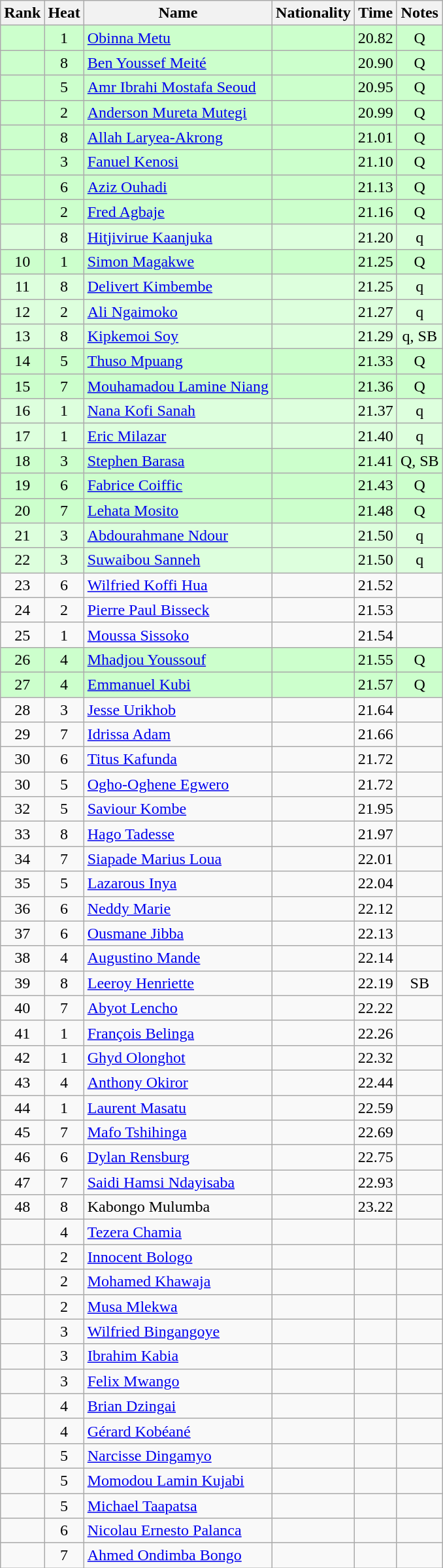<table class="wikitable sortable" style="text-align:center">
<tr>
<th>Rank</th>
<th>Heat</th>
<th>Name</th>
<th>Nationality</th>
<th>Time</th>
<th>Notes</th>
</tr>
<tr bgcolor=ccffcc>
<td></td>
<td>1</td>
<td align=left><a href='#'>Obinna Metu</a></td>
<td align=left></td>
<td>20.82</td>
<td>Q</td>
</tr>
<tr bgcolor=ccffcc>
<td></td>
<td>8</td>
<td align=left><a href='#'>Ben Youssef Meité</a></td>
<td align=left></td>
<td>20.90</td>
<td>Q</td>
</tr>
<tr bgcolor=ccffcc>
<td></td>
<td>5</td>
<td align=left><a href='#'>Amr Ibrahi Mostafa Seoud</a></td>
<td align=left></td>
<td>20.95</td>
<td>Q</td>
</tr>
<tr bgcolor=ccffcc>
<td></td>
<td>2</td>
<td align=left><a href='#'>Anderson Mureta Mutegi</a></td>
<td align=left></td>
<td>20.99</td>
<td>Q</td>
</tr>
<tr bgcolor=ccffcc>
<td></td>
<td>8</td>
<td align=left><a href='#'>Allah Laryea-Akrong</a></td>
<td align=left></td>
<td>21.01</td>
<td>Q</td>
</tr>
<tr bgcolor=ccffcc>
<td></td>
<td>3</td>
<td align=left><a href='#'>Fanuel Kenosi</a></td>
<td align=left></td>
<td>21.10</td>
<td>Q</td>
</tr>
<tr bgcolor=ccffcc>
<td></td>
<td>6</td>
<td align=left><a href='#'>Aziz Ouhadi</a></td>
<td align=left></td>
<td>21.13</td>
<td>Q</td>
</tr>
<tr bgcolor=ccffcc>
<td></td>
<td>2</td>
<td align=left><a href='#'>Fred Agbaje</a></td>
<td align=left></td>
<td>21.16</td>
<td>Q</td>
</tr>
<tr bgcolor=ddffdd>
<td></td>
<td>8</td>
<td align=left><a href='#'>Hitjivirue Kaanjuka</a></td>
<td align=left></td>
<td>21.20</td>
<td>q</td>
</tr>
<tr bgcolor=ccffcc>
<td>10</td>
<td>1</td>
<td align=left><a href='#'>Simon Magakwe</a></td>
<td align=left></td>
<td>21.25</td>
<td>Q</td>
</tr>
<tr bgcolor=ddffdd>
<td>11</td>
<td>8</td>
<td align=left><a href='#'>Delivert Kimbembe</a></td>
<td align=left></td>
<td>21.25</td>
<td>q</td>
</tr>
<tr bgcolor=ddffdd>
<td>12</td>
<td>2</td>
<td align=left><a href='#'>Ali Ngaimoko</a></td>
<td align=left></td>
<td>21.27</td>
<td>q</td>
</tr>
<tr bgcolor=ddffdd>
<td>13</td>
<td>8</td>
<td align=left><a href='#'>Kipkemoi Soy</a></td>
<td align=left></td>
<td>21.29</td>
<td>q, SB</td>
</tr>
<tr bgcolor=ccffcc>
<td>14</td>
<td>5</td>
<td align=left><a href='#'>Thuso Mpuang</a></td>
<td align=left></td>
<td>21.33</td>
<td>Q</td>
</tr>
<tr bgcolor=ccffcc>
<td>15</td>
<td>7</td>
<td align=left><a href='#'>Mouhamadou Lamine Niang</a></td>
<td align=left></td>
<td>21.36</td>
<td>Q</td>
</tr>
<tr bgcolor=ddffdd>
<td>16</td>
<td>1</td>
<td align=left><a href='#'>Nana Kofi Sanah</a></td>
<td align=left></td>
<td>21.37</td>
<td>q</td>
</tr>
<tr bgcolor=ddffdd>
<td>17</td>
<td>1</td>
<td align=left><a href='#'>Eric Milazar</a></td>
<td align=left></td>
<td>21.40</td>
<td>q</td>
</tr>
<tr bgcolor=ccffcc>
<td>18</td>
<td>3</td>
<td align=left><a href='#'>Stephen Barasa</a></td>
<td align=left></td>
<td>21.41</td>
<td>Q, SB</td>
</tr>
<tr bgcolor=ccffcc>
<td>19</td>
<td>6</td>
<td align=left><a href='#'>Fabrice Coiffic</a></td>
<td align=left></td>
<td>21.43</td>
<td>Q</td>
</tr>
<tr bgcolor=ccffcc>
<td>20</td>
<td>7</td>
<td align=left><a href='#'>Lehata Mosito</a></td>
<td align=left></td>
<td>21.48</td>
<td>Q</td>
</tr>
<tr bgcolor=ddffdd>
<td>21</td>
<td>3</td>
<td align=left><a href='#'>Abdourahmane Ndour</a></td>
<td align=left></td>
<td>21.50</td>
<td>q</td>
</tr>
<tr bgcolor=ddffdd>
<td>22</td>
<td>3</td>
<td align=left><a href='#'>Suwaibou Sanneh</a></td>
<td align=left></td>
<td>21.50</td>
<td>q</td>
</tr>
<tr>
<td>23</td>
<td>6</td>
<td align=left><a href='#'>Wilfried Koffi Hua</a></td>
<td align=left></td>
<td>21.52</td>
<td></td>
</tr>
<tr>
<td>24</td>
<td>2</td>
<td align=left><a href='#'>Pierre Paul Bisseck</a></td>
<td align=left></td>
<td>21.53</td>
<td></td>
</tr>
<tr>
<td>25</td>
<td>1</td>
<td align=left><a href='#'>Moussa Sissoko</a></td>
<td align=left></td>
<td>21.54</td>
<td></td>
</tr>
<tr bgcolor=ccffcc>
<td>26</td>
<td>4</td>
<td align=left><a href='#'>Mhadjou Youssouf</a></td>
<td align=left></td>
<td>21.55</td>
<td>Q</td>
</tr>
<tr bgcolor=ccffcc>
<td>27</td>
<td>4</td>
<td align=left><a href='#'>Emmanuel Kubi</a></td>
<td align=left></td>
<td>21.57</td>
<td>Q</td>
</tr>
<tr>
<td>28</td>
<td>3</td>
<td align=left><a href='#'>Jesse Urikhob</a></td>
<td align=left></td>
<td>21.64</td>
<td></td>
</tr>
<tr>
<td>29</td>
<td>7</td>
<td align=left><a href='#'>Idrissa Adam</a></td>
<td align=left></td>
<td>21.66</td>
<td></td>
</tr>
<tr>
<td>30</td>
<td>6</td>
<td align=left><a href='#'>Titus Kafunda</a></td>
<td align=left></td>
<td>21.72</td>
<td></td>
</tr>
<tr>
<td>30</td>
<td>5</td>
<td align=left><a href='#'>Ogho-Oghene Egwero</a></td>
<td align=left></td>
<td>21.72</td>
<td></td>
</tr>
<tr>
<td>32</td>
<td>5</td>
<td align=left><a href='#'>Saviour Kombe</a></td>
<td align=left></td>
<td>21.95</td>
<td></td>
</tr>
<tr>
<td>33</td>
<td>8</td>
<td align=left><a href='#'>Hago Tadesse</a></td>
<td align=left></td>
<td>21.97</td>
<td></td>
</tr>
<tr>
<td>34</td>
<td>7</td>
<td align=left><a href='#'>Siapade Marius Loua</a></td>
<td align=left></td>
<td>22.01</td>
<td></td>
</tr>
<tr>
<td>35</td>
<td>5</td>
<td align=left><a href='#'>Lazarous Inya</a></td>
<td align=left></td>
<td>22.04</td>
<td></td>
</tr>
<tr>
<td>36</td>
<td>6</td>
<td align=left><a href='#'>Neddy Marie</a></td>
<td align=left></td>
<td>22.12</td>
<td></td>
</tr>
<tr>
<td>37</td>
<td>6</td>
<td align=left><a href='#'>Ousmane Jibba</a></td>
<td align=left></td>
<td>22.13</td>
<td></td>
</tr>
<tr>
<td>38</td>
<td>4</td>
<td align=left><a href='#'>Augustino Mande</a></td>
<td align=left></td>
<td>22.14</td>
<td></td>
</tr>
<tr>
<td>39</td>
<td>8</td>
<td align=left><a href='#'>Leeroy Henriette</a></td>
<td align=left></td>
<td>22.19</td>
<td>SB</td>
</tr>
<tr>
<td>40</td>
<td>7</td>
<td align=left><a href='#'>Abyot Lencho</a></td>
<td align=left></td>
<td>22.22</td>
<td></td>
</tr>
<tr>
<td>41</td>
<td>1</td>
<td align=left><a href='#'>François Belinga</a></td>
<td align=left></td>
<td>22.26</td>
<td></td>
</tr>
<tr>
<td>42</td>
<td>1</td>
<td align=left><a href='#'>Ghyd Olonghot</a></td>
<td align=left></td>
<td>22.32</td>
<td></td>
</tr>
<tr>
<td>43</td>
<td>4</td>
<td align=left><a href='#'>Anthony Okiror</a></td>
<td align=left></td>
<td>22.44</td>
<td></td>
</tr>
<tr>
<td>44</td>
<td>1</td>
<td align=left><a href='#'>Laurent Masatu</a></td>
<td align=left></td>
<td>22.59</td>
<td></td>
</tr>
<tr>
<td>45</td>
<td>7</td>
<td align=left><a href='#'>Mafo Tshihinga</a></td>
<td align=left></td>
<td>22.69</td>
<td></td>
</tr>
<tr>
<td>46</td>
<td>6</td>
<td align=left><a href='#'>Dylan Rensburg</a></td>
<td align=left></td>
<td>22.75</td>
<td></td>
</tr>
<tr>
<td>47</td>
<td>7</td>
<td align=left><a href='#'>Saidi Hamsi Ndayisaba</a></td>
<td align=left></td>
<td>22.93</td>
<td></td>
</tr>
<tr>
<td>48</td>
<td>8</td>
<td align=left>Kabongo Mulumba</td>
<td align=left></td>
<td>23.22</td>
<td></td>
</tr>
<tr>
<td></td>
<td>4</td>
<td align=left><a href='#'>Tezera Chamia</a></td>
<td align=left></td>
<td></td>
<td></td>
</tr>
<tr>
<td></td>
<td>2</td>
<td align=left><a href='#'>Innocent Bologo</a></td>
<td align=left></td>
<td></td>
<td></td>
</tr>
<tr>
<td></td>
<td>2</td>
<td align=left><a href='#'>Mohamed Khawaja</a></td>
<td align=left></td>
<td></td>
<td></td>
</tr>
<tr>
<td></td>
<td>2</td>
<td align=left><a href='#'>Musa Mlekwa</a></td>
<td align=left></td>
<td></td>
<td></td>
</tr>
<tr>
<td></td>
<td>3</td>
<td align=left><a href='#'>Wilfried Bingangoye</a></td>
<td align=left></td>
<td></td>
<td></td>
</tr>
<tr>
<td></td>
<td>3</td>
<td align=left><a href='#'>Ibrahim Kabia</a></td>
<td align=left></td>
<td></td>
<td></td>
</tr>
<tr>
<td></td>
<td>3</td>
<td align=left><a href='#'>Felix Mwango</a></td>
<td align=left></td>
<td></td>
<td></td>
</tr>
<tr>
<td></td>
<td>4</td>
<td align=left><a href='#'>Brian Dzingai</a></td>
<td align=left></td>
<td></td>
<td></td>
</tr>
<tr>
<td></td>
<td>4</td>
<td align=left><a href='#'>Gérard Kobéané</a></td>
<td align=left></td>
<td></td>
<td></td>
</tr>
<tr>
<td></td>
<td>5</td>
<td align=left><a href='#'>Narcisse Dingamyo</a></td>
<td align=left></td>
<td></td>
<td></td>
</tr>
<tr>
<td></td>
<td>5</td>
<td align=left><a href='#'>Momodou Lamin Kujabi</a></td>
<td align=left></td>
<td></td>
<td></td>
</tr>
<tr>
<td></td>
<td>5</td>
<td align=left><a href='#'>Michael Taapatsa</a></td>
<td align=left></td>
<td></td>
<td></td>
</tr>
<tr>
<td></td>
<td>6</td>
<td align=left><a href='#'>Nicolau Ernesto Palanca</a></td>
<td align=left></td>
<td></td>
<td></td>
</tr>
<tr>
<td></td>
<td>7</td>
<td align=left><a href='#'>Ahmed Ondimba Bongo</a></td>
<td align=left></td>
<td></td>
<td></td>
</tr>
</table>
